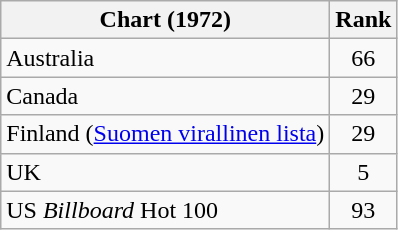<table class="wikitable sortable">
<tr>
<th align="left">Chart (1972)</th>
<th style="text-align:center;">Rank</th>
</tr>
<tr>
<td>Australia</td>
<td style="text-align:center;">66</td>
</tr>
<tr>
<td>Canada</td>
<td style="text-align:center;">29</td>
</tr>
<tr>
<td>Finland (<a href='#'>Suomen virallinen lista</a>)</td>
<td align="center">29</td>
</tr>
<tr>
<td>UK </td>
<td style="text-align:center;">5</td>
</tr>
<tr>
<td>US <em>Billboard</em> Hot 100</td>
<td style="text-align:center;">93</td>
</tr>
</table>
